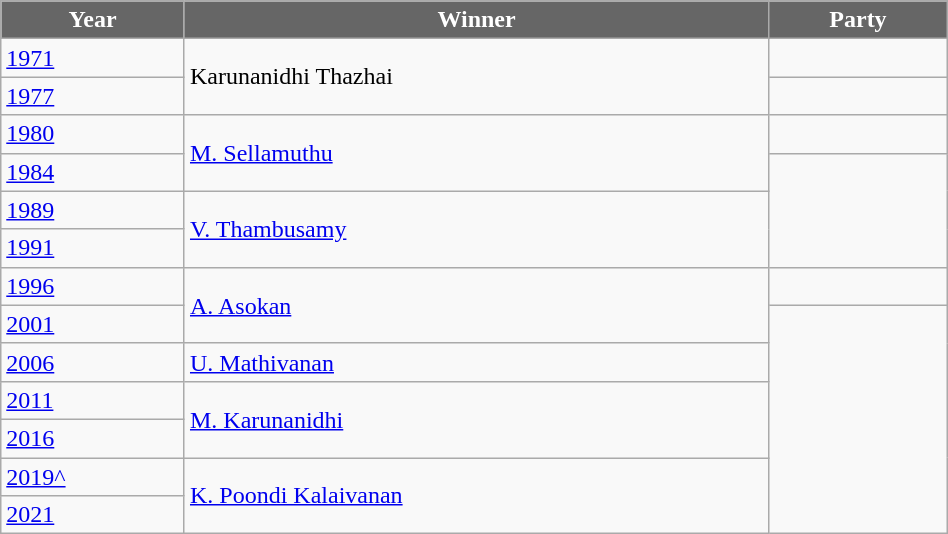<table class="wikitable" width="50%">
<tr>
<th style="background-color:#666666; color:white">Year</th>
<th style="background-color:#666666; color:white">Winner</th>
<th style="background-color:#666666; color:white" colspan="2">Party</th>
</tr>
<tr>
<td><a href='#'>1971</a></td>
<td rowspan=2>Karunanidhi Thazhai</td>
<td></td>
</tr>
<tr>
<td><a href='#'>1977</a></td>
</tr>
<tr>
<td><a href='#'>1980</a></td>
<td rowspan=2><a href='#'>M. Sellamuthu</a></td>
<td></td>
</tr>
<tr>
<td><a href='#'>1984</a></td>
</tr>
<tr>
<td><a href='#'>1989</a></td>
<td rowspan=2><a href='#'>V. Thambusamy</a></td>
</tr>
<tr>
<td><a href='#'>1991</a></td>
</tr>
<tr>
<td><a href='#'>1996</a></td>
<td rowspan=2><a href='#'>A. Asokan</a></td>
<td></td>
</tr>
<tr>
<td><a href='#'>2001</a></td>
</tr>
<tr>
<td><a href='#'>2006</a></td>
<td><a href='#'>U. Mathivanan</a></td>
</tr>
<tr>
<td><a href='#'>2011</a></td>
<td rowspan=2><a href='#'>M. Karunanidhi</a></td>
</tr>
<tr>
<td><a href='#'>2016</a></td>
</tr>
<tr>
<td><a href='#'>2019^</a></td>
<td rowspan=2><a href='#'>K. Poondi Kalaivanan</a></td>
</tr>
<tr>
<td><a href='#'>2021</a></td>
</tr>
</table>
